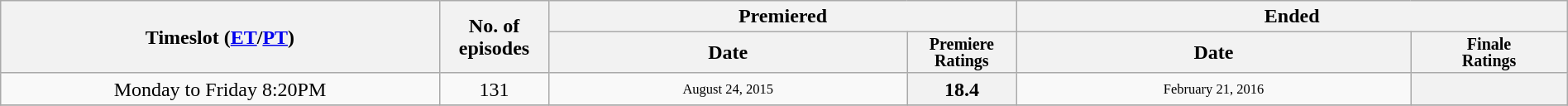<table class="wikitable plainrowheaders" style="text-align:center; width:100%;">
<tr>
<th scope="col" style="width:28%;" rowspan="2">Timeslot (<a href='#'>ET</a>/<a href='#'>PT</a>)</th>
<th scope="col" style="width:7%;" rowspan="2">No. of<br>episodes</th>
<th scope="col" colspan=2>Premiered</th>
<th scope="col" colspan=2>Ended</th>
</tr>
<tr>
<th scope="col">Date</th>
<th scope="col" span style="width:7%; font-size:smaller; line-height:100%;">Premiere<br>Ratings</th>
<th scope="col">Date</th>
<th scope="col" span style="width:10%; font-size:smaller; line-height:100%;">Finale<br>Ratings</th>
</tr>
<tr>
<td>Monday to Friday 8:20PM</td>
<td>131</td>
<td style="font-size:11px;line-height:110%">August 24, 2015</td>
<th>18.4</th>
<td style="font-size:11px;line-height:110%">February 21, 2016</td>
<th></th>
</tr>
<tr>
</tr>
</table>
